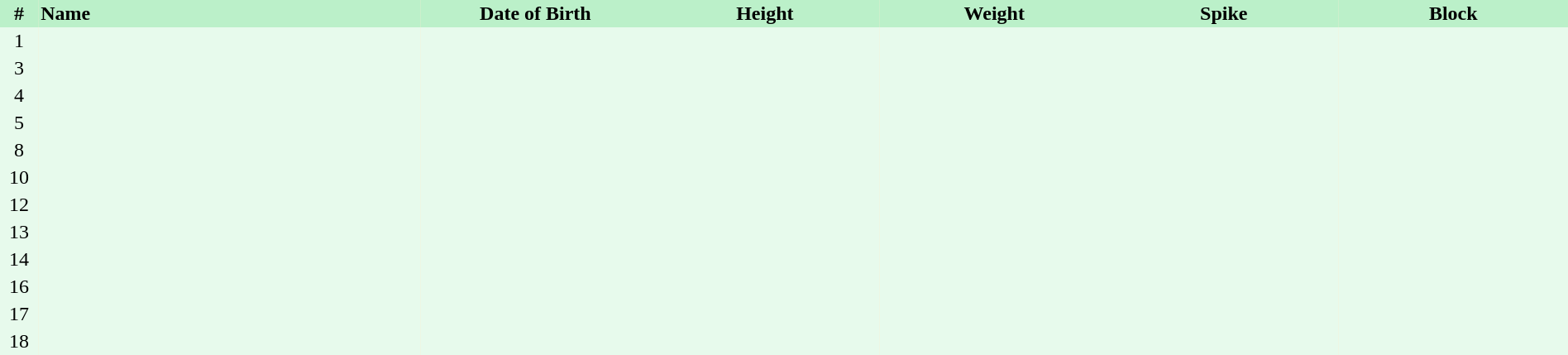<table border=0 cellpadding=2 cellspacing=0  |- bgcolor=#FFECCE style=text-align:center; font-size:90%; width=100%>
<tr bgcolor=#BBF0C9>
<th width=2%>#</th>
<th align=left width=20%>Name</th>
<th width=12%>Date of Birth</th>
<th width=12%>Height</th>
<th width=12%>Weight</th>
<th width=12%>Spike</th>
<th width=12%>Block</th>
</tr>
<tr bgcolor=#E7FAEC>
<td>1</td>
<td align=left></td>
<td align=right></td>
<td></td>
<td></td>
<td></td>
<td></td>
</tr>
<tr bgcolor=#E7FAEC>
<td>3</td>
<td align=left></td>
<td align=right></td>
<td></td>
<td></td>
<td></td>
<td></td>
</tr>
<tr bgcolor=#E7FAEC>
<td>4</td>
<td align=left></td>
<td align=right></td>
<td></td>
<td></td>
<td></td>
<td></td>
</tr>
<tr bgcolor=#E7FAEC>
<td>5</td>
<td align=left></td>
<td align=right></td>
<td></td>
<td></td>
<td></td>
<td></td>
</tr>
<tr bgcolor=#E7FAEC>
<td>8</td>
<td align=left></td>
<td align=right></td>
<td></td>
<td></td>
<td></td>
<td></td>
</tr>
<tr bgcolor=#E7FAEC>
<td>10</td>
<td align=left></td>
<td align=right></td>
<td></td>
<td></td>
<td></td>
<td></td>
</tr>
<tr bgcolor=#E7FAEC>
<td>12</td>
<td align=left></td>
<td align=right></td>
<td></td>
<td></td>
<td></td>
<td></td>
</tr>
<tr bgcolor=#E7FAEC>
<td>13</td>
<td align=left></td>
<td align=right></td>
<td></td>
<td></td>
<td></td>
<td></td>
</tr>
<tr bgcolor=#E7FAEC>
<td>14</td>
<td align=left></td>
<td align=right></td>
<td></td>
<td></td>
<td></td>
<td></td>
</tr>
<tr bgcolor=#E7FAEC>
<td>16</td>
<td align=left></td>
<td align=right></td>
<td></td>
<td></td>
<td></td>
<td></td>
</tr>
<tr bgcolor=#E7FAEC>
<td>17</td>
<td align=left></td>
<td align=right></td>
<td></td>
<td></td>
<td></td>
<td></td>
</tr>
<tr bgcolor=#E7FAEC>
<td>18</td>
<td align=left></td>
<td align=right></td>
<td></td>
<td></td>
<td></td>
<td></td>
</tr>
</table>
